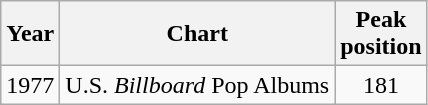<table class="wikitable sortable">
<tr>
<th align="left">Year</th>
<th align="left">Chart</th>
<th align="center">Peak<br>position</th>
</tr>
<tr>
<td align="left">1977</td>
<td align="left">U.S. <em>Billboard</em> Pop Albums</td>
<td align="center">181</td>
</tr>
</table>
